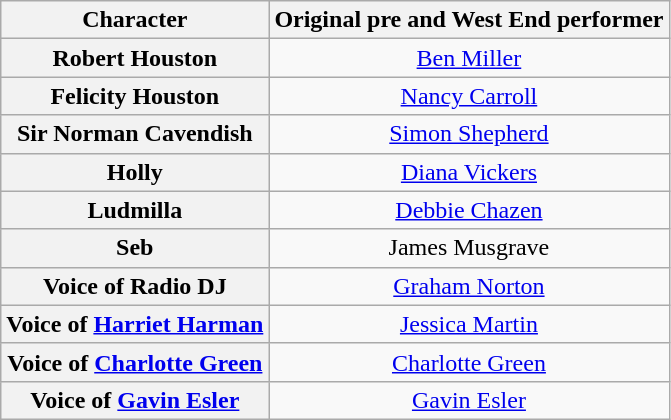<table class="wikitable">
<tr>
<th scope="col">Character</th>
<th scope="col" class="unsortable">Original pre and West End performer</th>
</tr>
<tr>
<th scope="row">Robert Houston</th>
<td style="text-align:center;"><a href='#'>Ben Miller</a></td>
</tr>
<tr>
<th scope="row">Felicity Houston</th>
<td style="text-align:center;"><a href='#'>Nancy Carroll</a></td>
</tr>
<tr>
<th scope="row">Sir Norman Cavendish</th>
<td style="text-align:center;"><a href='#'>Simon Shepherd</a></td>
</tr>
<tr>
<th scope="row">Holly</th>
<td style="text-align:center;"><a href='#'>Diana Vickers</a></td>
</tr>
<tr>
<th scope="row">Ludmilla</th>
<td style="text-align:center;"><a href='#'>Debbie Chazen</a></td>
</tr>
<tr>
<th scope="row">Seb</th>
<td style="text-align:center;">James Musgrave</td>
</tr>
<tr>
<th scope="row">Voice of Radio DJ</th>
<td style="text-align:center;"><a href='#'>Graham Norton</a></td>
</tr>
<tr>
<th scope="row">Voice of <a href='#'>Harriet Harman</a></th>
<td style="text-align:center;"><a href='#'>Jessica Martin</a></td>
</tr>
<tr>
<th scope="row">Voice of <a href='#'>Charlotte Green</a></th>
<td style="text-align:center;"><a href='#'>Charlotte Green</a></td>
</tr>
<tr>
<th scope="row">Voice of <a href='#'>Gavin Esler</a></th>
<td style="text-align:center;"><a href='#'>Gavin Esler</a></td>
</tr>
</table>
